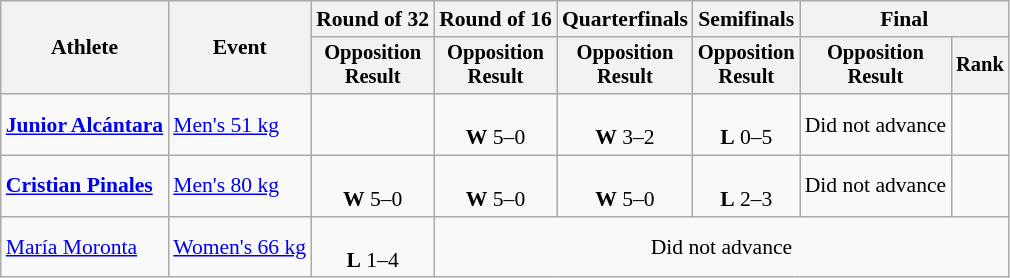<table class="wikitable" style="font-size:90%">
<tr>
<th rowspan="2">Athlete</th>
<th rowspan="2">Event</th>
<th>Round of 32</th>
<th>Round of 16</th>
<th>Quarterfinals</th>
<th>Semifinals</th>
<th colspan=2>Final</th>
</tr>
<tr style="font-size:95%">
<th>Opposition<br>Result</th>
<th>Opposition<br>Result</th>
<th>Opposition<br>Result</th>
<th>Opposition<br>Result</th>
<th>Opposition<br>Result</th>
<th>Rank</th>
</tr>
<tr align=center>
<td align=left><strong><a href='#'>Junior Alcántara</a></strong></td>
<td align=left><a href='#'>Men's 51 kg</a></td>
<td></td>
<td><br><strong>W</strong> 5–0</td>
<td><br><strong>W</strong> 3–2</td>
<td><br><strong>L</strong> 0–5</td>
<td>Did not advance</td>
<td></td>
</tr>
<tr align=center>
<td align=left><strong><a href='#'>Cristian Pinales</a></strong></td>
<td align=left><a href='#'>Men's 80 kg</a></td>
<td><br><strong>W</strong> 5–0</td>
<td><br><strong>W</strong> 5–0</td>
<td><br><strong>W</strong> 5–0</td>
<td><br><strong>L</strong> 2–3</td>
<td>Did not advance</td>
<td></td>
</tr>
<tr align=center>
<td align=left><a href='#'>María Moronta</a></td>
<td align=left><a href='#'>Women's 66 kg</a></td>
<td><br><strong>L</strong> 1–4</td>
<td colspan="5">Did not advance</td>
</tr>
</table>
